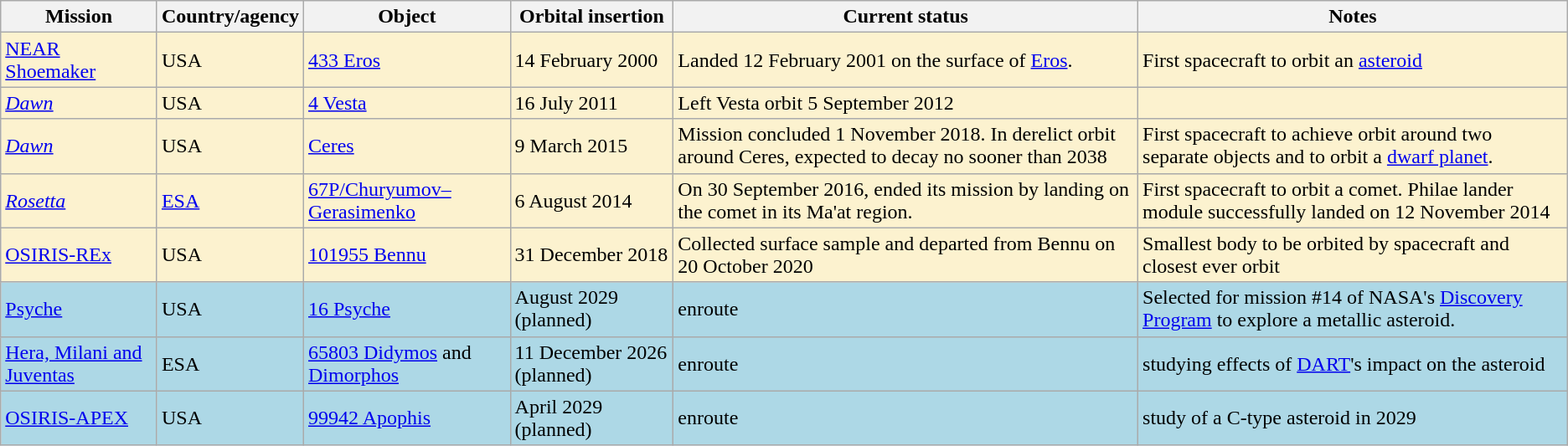<table class="wikitable">
<tr>
<th>Mission</th>
<th>Country/agency</th>
<th>Object</th>
<th>Orbital insertion</th>
<th>Current status</th>
<th>Notes</th>
</tr>
<tr style="background:#FCF2CF">
<td><a href='#'>NEAR Shoemaker</a></td>
<td> USA</td>
<td><a href='#'>433 Eros</a></td>
<td>14 February 2000</td>
<td>Landed 12 February 2001 on the surface of <a href='#'>Eros</a>.</td>
<td>First spacecraft to orbit an <a href='#'>asteroid</a></td>
</tr>
<tr style="background:#FCF2CF">
<td><em><a href='#'>Dawn</a></em></td>
<td> USA</td>
<td><a href='#'>4 Vesta</a></td>
<td>16 July 2011</td>
<td>Left Vesta orbit 5 September 2012</td>
<td></td>
</tr>
<tr style="background:#FCF2CF">
<td><em><a href='#'>Dawn</a></em></td>
<td> USA</td>
<td><a href='#'>Ceres</a></td>
<td>9 March 2015</td>
<td>Mission concluded 1 November 2018. In derelict orbit around Ceres, expected to decay no sooner than 2038</td>
<td>First spacecraft to achieve orbit around two separate objects and to orbit a <a href='#'>dwarf planet</a>.</td>
</tr>
<tr style="background:#FCF2CF">
<td><em><a href='#'>Rosetta</a></em></td>
<td> <a href='#'>ESA</a></td>
<td><a href='#'>67P/Churyumov–Gerasimenko</a></td>
<td>6 August 2014</td>
<td>On 30 September 2016, ended its mission by landing on the comet in its Ma'at region.</td>
<td>First spacecraft to orbit a comet. Philae lander module successfully landed on 12 November 2014</td>
</tr>
<tr style="background:#FCF2CF">
<td><a href='#'>OSIRIS-REx</a></td>
<td> USA</td>
<td><a href='#'>101955 Bennu</a></td>
<td>31 December 2018</td>
<td>Collected surface sample and departed from Bennu on 20 October 2020</td>
<td>Smallest body to be orbited by spacecraft and closest ever orbit</td>
</tr>
<tr style="background:#add8e6">
<td><a href='#'>Psyche</a></td>
<td> USA</td>
<td><a href='#'>16 Psyche</a></td>
<td>August 2029 (planned)</td>
<td>enroute</td>
<td>Selected for mission #14 of NASA's <a href='#'>Discovery Program</a> to explore a metallic asteroid.</td>
</tr>
<tr style="background:#add8e6">
<td><a href='#'>Hera, Milani and Juventas</a></td>
<td> ESA</td>
<td><a href='#'>65803 Didymos</a> and <a href='#'>Dimorphos</a></td>
<td>11 December 2026 (planned)</td>
<td>enroute</td>
<td>studying effects of <a href='#'>DART</a>'s impact on the asteroid</td>
</tr>
<tr style="background:#add8e6">
<td><a href='#'>OSIRIS-APEX</a></td>
<td> USA</td>
<td><a href='#'>99942 Apophis</a></td>
<td>April 2029 (planned)</td>
<td>enroute</td>
<td>study of a C-type asteroid in 2029</td>
</tr>
</table>
